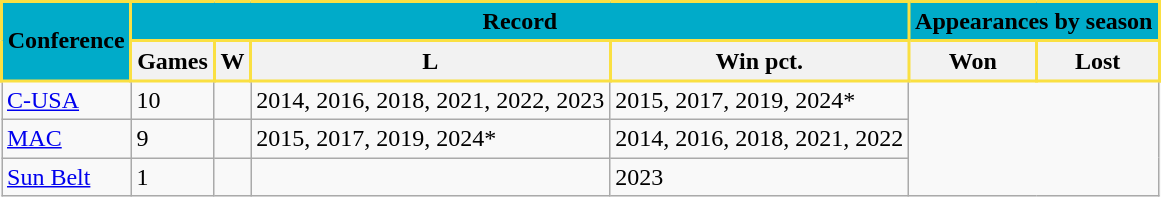<table class="wikitable sortable">
<tr>
<th style="background:#00ABC9; color:#000000; border: 2px solid #FAE042;" rowspan=2>Conference</th>
<th style="background:#00ABC9; color:#000000; border: 2px solid #FAE042;" colspan=4>Record</th>
<th style="background:#00ABC9; color:#000000; border: 2px solid #FAE042;" colspan=2>Appearances by season</th>
</tr>
<tr>
<th style="border: 2px solid #FAE042;">Games</th>
<th style="border: 2px solid #FAE042;">W</th>
<th style="border: 2px solid #FAE042;">L</th>
<th style="border: 2px solid #FAE042;">Win pct.</th>
<th style="border: 2px solid #FAE042;" class=unsortable>Won</th>
<th style="border: 2px solid #FAE042;" class=unsortable>Lost</th>
</tr>
<tr>
<td><a href='#'>C-USA</a></td>
<td>10</td>
<td></td>
<td>2014, 2016, 2018, 2021, 2022, 2023</td>
<td>2015, 2017, 2019, 2024*</td>
</tr>
<tr>
<td><a href='#'>MAC</a></td>
<td>9</td>
<td></td>
<td>2015, 2017, 2019, 2024*</td>
<td>2014, 2016, 2018, 2021, 2022</td>
</tr>
<tr>
<td><a href='#'>Sun Belt</a></td>
<td>1</td>
<td></td>
<td></td>
<td>2023</td>
</tr>
</table>
